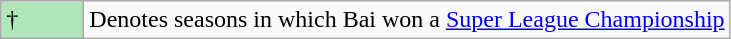<table class="wikitable">
<tr>
<td style="background:#afe6ba; width:3em;">†</td>
<td>Denotes seasons in which Bai won a <a href='#'>Super League Championship</a></td>
</tr>
</table>
